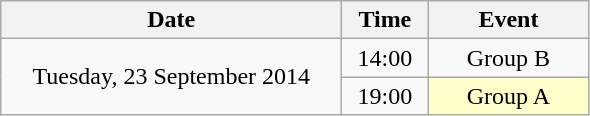<table class = "wikitable" style="text-align:center;">
<tr>
<th width=220>Date</th>
<th width=50>Time</th>
<th width=100>Event</th>
</tr>
<tr>
<td rowspan=2>Tuesday, 23 September 2014</td>
<td>14:00</td>
<td>Group B</td>
</tr>
<tr>
<td>19:00</td>
<td bgcolor=ffffcc>Group A</td>
</tr>
</table>
